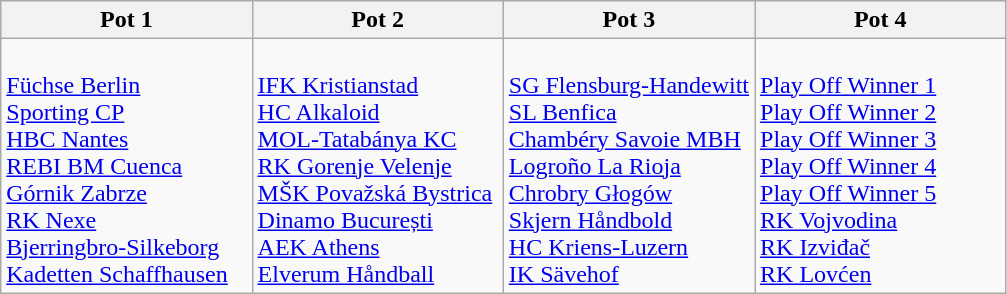<table class="wikitable">
<tr>
<th width=25%>Pot 1</th>
<th width=25%>Pot 2</th>
<th width=25%>Pot 3</th>
<th width=25%>Pot 4</th>
</tr>
<tr>
<td><br> <a href='#'>Füchse Berlin</a><br>
 <a href='#'>Sporting CP</a><br>
 <a href='#'>HBC Nantes</a><br>
 <a href='#'>REBI BM Cuenca</a><br>
 <a href='#'>Górnik Zabrze</a><br>
 <a href='#'>RK Nexe</a><br>
 <a href='#'>Bjerringbro-Silkeborg</a><br>
 <a href='#'>Kadetten Schaffhausen</a></td>
<td><br> <a href='#'>IFK Kristianstad</a><br>
 <a href='#'>HC Alkaloid</a><br>
 <a href='#'>MOL-Tatabánya KC</a><br>
 <a href='#'>RK Gorenje Velenje</a><br>
 <a href='#'>MŠK Považská Bystrica</a><br>
 <a href='#'>Dinamo București</a> <br>
 <a href='#'>AEK Athens</a><br>
 <a href='#'>Elverum Håndball</a></td>
<td><br> <a href='#'>SG Flensburg-Handewitt</a><br>
 <a href='#'>SL Benfica</a><br>
 <a href='#'>Chambéry Savoie MBH</a><br>
 <a href='#'>Logroño La Rioja</a><br>
 <a href='#'>Chrobry Głogów</a><br>
 <a href='#'>Skjern Håndbold</a><br>
 <a href='#'>HC Kriens-Luzern</a><br>
 <a href='#'>IK Sävehof</a></td>
<td><br> <a href='#'>Play Off Winner 1</a><br>
 <a href='#'>Play Off Winner 2</a><br>
 <a href='#'>Play Off Winner 3</a><br>
 <a href='#'>Play Off Winner 4</a><br>
 <a href='#'>Play Off Winner 5</a><br>
 <a href='#'>RK Vojvodina</a><br>
 <a href='#'>RK Izviđač</a><br>
 <a href='#'>RK Lovćen</a></td>
</tr>
</table>
